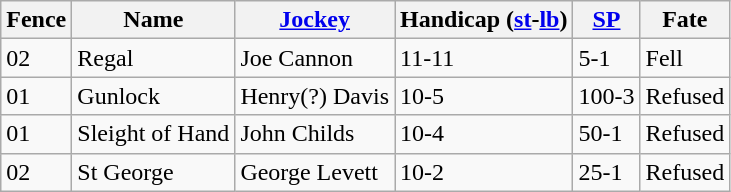<table class="wikitable sortable">
<tr>
<th>Fence</th>
<th>Name</th>
<th><a href='#'>Jockey</a></th>
<th>Handicap (<a href='#'>st</a>-<a href='#'>lb</a>)</th>
<th><a href='#'>SP</a></th>
<th>Fate</th>
</tr>
<tr>
<td>02</td>
<td>Regal</td>
<td>Joe Cannon</td>
<td>11-11</td>
<td>5-1</td>
<td>Fell</td>
</tr>
<tr>
<td>01</td>
<td>Gunlock</td>
<td>Henry(?) Davis</td>
<td>10-5</td>
<td>100-3</td>
<td>Refused</td>
</tr>
<tr>
<td>01</td>
<td>Sleight of Hand</td>
<td>John Childs</td>
<td>10-4</td>
<td>50-1</td>
<td>Refused</td>
</tr>
<tr>
<td>02</td>
<td>St George</td>
<td>George Levett</td>
<td>10-2</td>
<td>25-1</td>
<td>Refused</td>
</tr>
</table>
